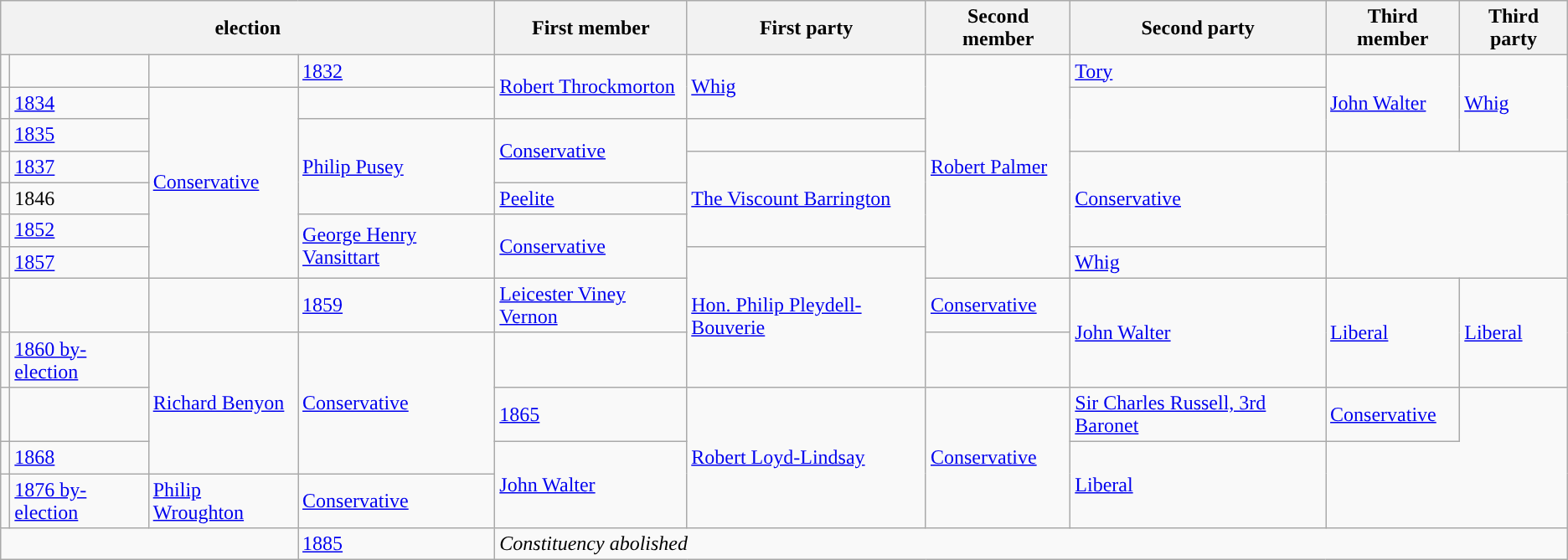<table class="wikitable">
<tr>
<th colspan="4">election</th>
<th>First member</th>
<th>First party</th>
<th>Second member</th>
<th>Second party</th>
<th>Third member</th>
<th>Third party</th>
</tr>
<tr>
<td style="color:inherit;background-color: "></td>
<td style="color:inherit;background-color: "></td>
<td style="color:inherit;background-color: "></td>
<td><a href='#'>1832</a></td>
<td rowspan="2"><a href='#'>Robert Throckmorton</a></td>
<td rowspan="2"><a href='#'>Whig</a></td>
<td rowspan="7"><a href='#'>Robert Palmer</a></td>
<td><a href='#'>Tory</a></td>
<td rowspan="3"><a href='#'>John Walter</a></td>
<td rowspan="3"><a href='#'>Whig</a></td>
</tr>
<tr>
<td style="color:inherit;background-color: "></td>
<td><a href='#'>1834</a></td>
<td rowspan="6"><a href='#'>Conservative</a></td>
</tr>
<tr>
<td style="color:inherit;background-color: "></td>
<td><a href='#'>1835</a></td>
<td rowspan="3"><a href='#'>Philip Pusey</a></td>
<td rowspan="2"><a href='#'>Conservative</a></td>
</tr>
<tr>
<td style="color:inherit;background-color: "></td>
<td><a href='#'>1837</a></td>
<td rowspan="3"><a href='#'>The Viscount Barrington</a></td>
<td rowspan="3"><a href='#'>Conservative</a></td>
</tr>
<tr>
<td style="color:inherit;background-color: "></td>
<td>1846</td>
<td><a href='#'>Peelite</a></td>
</tr>
<tr>
<td style="color:inherit;background-color: "></td>
<td><a href='#'>1852</a></td>
<td rowspan="2"><a href='#'>George Henry Vansittart</a></td>
<td rowspan="2"><a href='#'>Conservative</a></td>
</tr>
<tr>
<td style="color:inherit;background-color: "></td>
<td><a href='#'>1857</a></td>
<td rowspan="3"><a href='#'>Hon. Philip Pleydell-Bouverie</a></td>
<td><a href='#'>Whig</a></td>
</tr>
<tr>
<td style="color:inherit;background-color: "></td>
<td style="color:inherit;background-color: "></td>
<td style="color:inherit;background-color: "></td>
<td><a href='#'>1859</a></td>
<td><a href='#'>Leicester Viney Vernon</a></td>
<td><a href='#'>Conservative</a></td>
<td rowspan="2"><a href='#'>John Walter</a></td>
<td rowspan="2"><a href='#'>Liberal</a></td>
<td rowspan="2"><a href='#'>Liberal</a></td>
</tr>
<tr>
<td style="color:inherit;background-color: "></td>
<td><a href='#'>1860 by-election</a></td>
<td rowspan="3"><a href='#'>Richard Benyon</a></td>
<td rowspan="3"><a href='#'>Conservative</a></td>
</tr>
<tr>
<td style="color:inherit;background-color: "></td>
<td style="color:inherit;background-color: "></td>
<td><a href='#'>1865</a></td>
<td rowspan="3"><a href='#'>Robert Loyd-Lindsay</a></td>
<td rowspan="3"><a href='#'>Conservative</a></td>
<td><a href='#'>Sir Charles Russell, 3rd Baronet</a></td>
<td><a href='#'>Conservative</a></td>
</tr>
<tr>
<td style="color:inherit;background-color: "></td>
<td><a href='#'>1868</a></td>
<td rowspan="2"><a href='#'>John Walter</a></td>
<td rowspan="2"><a href='#'>Liberal</a></td>
</tr>
<tr>
<td style="color:inherit;background-color: "></td>
<td><a href='#'>1876 by-election</a></td>
<td><a href='#'>Philip Wroughton</a></td>
<td><a href='#'>Conservative</a></td>
</tr>
<tr>
<td colspan="3"></td>
<td><a href='#'>1885</a></td>
<td colspan="6"><em>Constituency abolished</em></td>
</tr>
</table>
